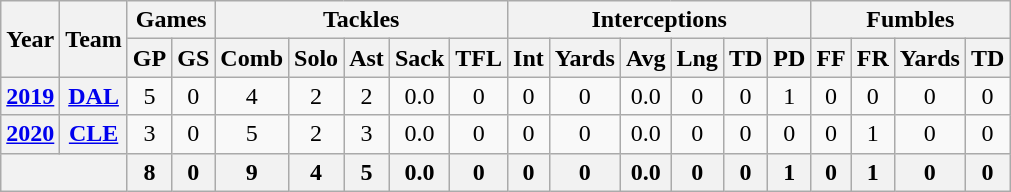<table class="wikitable" style="text-align:center">
<tr>
<th rowspan="2">Year</th>
<th rowspan="2">Team</th>
<th colspan="2">Games</th>
<th colspan="5">Tackles</th>
<th colspan="6">Interceptions</th>
<th colspan="4">Fumbles</th>
</tr>
<tr>
<th>GP</th>
<th>GS</th>
<th>Comb</th>
<th>Solo</th>
<th>Ast</th>
<th>Sack</th>
<th>TFL</th>
<th>Int</th>
<th>Yards</th>
<th>Avg</th>
<th>Lng</th>
<th>TD</th>
<th>PD</th>
<th>FF</th>
<th>FR</th>
<th>Yards</th>
<th>TD</th>
</tr>
<tr>
<th><a href='#'>2019</a></th>
<th><a href='#'>DAL</a></th>
<td>5</td>
<td>0</td>
<td>4</td>
<td>2</td>
<td>2</td>
<td>0.0</td>
<td>0</td>
<td>0</td>
<td>0</td>
<td>0.0</td>
<td>0</td>
<td>0</td>
<td>1</td>
<td>0</td>
<td>0</td>
<td>0</td>
<td>0</td>
</tr>
<tr>
<th><a href='#'>2020</a></th>
<th><a href='#'>CLE</a></th>
<td>3</td>
<td>0</td>
<td>5</td>
<td>2</td>
<td>3</td>
<td>0.0</td>
<td>0</td>
<td>0</td>
<td>0</td>
<td>0.0</td>
<td>0</td>
<td>0</td>
<td>0</td>
<td>0</td>
<td>1</td>
<td>0</td>
<td>0</td>
</tr>
<tr>
<th colspan="2"></th>
<th>8</th>
<th>0</th>
<th>9</th>
<th>4</th>
<th>5</th>
<th>0.0</th>
<th>0</th>
<th>0</th>
<th>0</th>
<th>0.0</th>
<th>0</th>
<th>0</th>
<th>1</th>
<th>0</th>
<th>1</th>
<th>0</th>
<th>0</th>
</tr>
</table>
